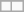<table class="wikitable">
<tr>
</tr>
<tr>
<td></td>
<td></td>
</tr>
</table>
